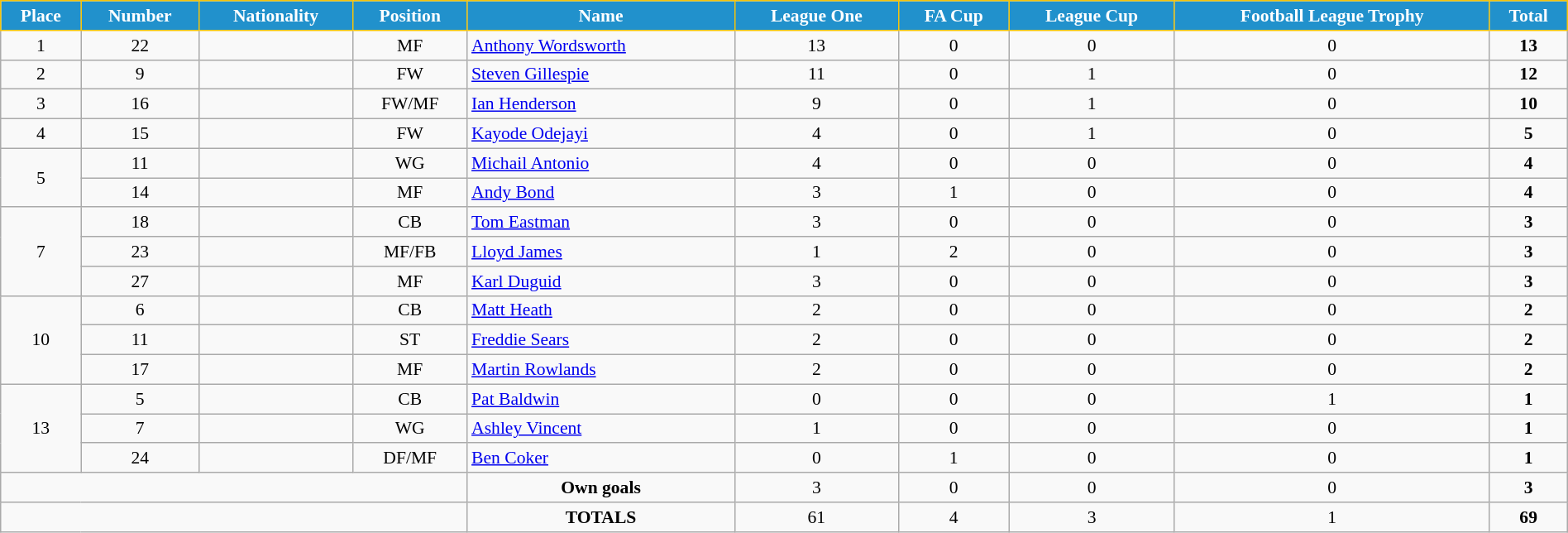<table class="wikitable" style="text-align:center; font-size:90%; width:100%;">
<tr>
<th style="background:#2191CC; color:white; border:1px solid #F7C408; text-align:center;">Place</th>
<th style="background:#2191CC; color:white; border:1px solid #F7C408; text-align:center;">Number</th>
<th style="background:#2191CC; color:white; border:1px solid #F7C408; text-align:center;">Nationality</th>
<th style="background:#2191CC; color:white; border:1px solid #F7C408; text-align:center;">Position</th>
<th style="background:#2191CC; color:white; border:1px solid #F7C408; text-align:center;">Name</th>
<th style="background:#2191CC; color:white; border:1px solid #F7C408; text-align:center;">League One</th>
<th style="background:#2191CC; color:white; border:1px solid #F7C408; text-align:center;">FA Cup</th>
<th style="background:#2191CC; color:white; border:1px solid #F7C408; text-align:center;">League Cup</th>
<th style="background:#2191CC; color:white; border:1px solid #F7C408; text-align:center;">Football League Trophy</th>
<th style="background:#2191CC; color:white; border:1px solid #F7C408; text-align:center;">Total</th>
</tr>
<tr>
<td>1</td>
<td>22</td>
<td></td>
<td>MF</td>
<td align="left"><a href='#'>Anthony Wordsworth</a></td>
<td>13</td>
<td>0</td>
<td>0</td>
<td>0</td>
<td><strong>13</strong></td>
</tr>
<tr>
<td>2</td>
<td>9</td>
<td></td>
<td>FW</td>
<td align="left"><a href='#'>Steven Gillespie</a></td>
<td>11</td>
<td>0</td>
<td>1</td>
<td>0</td>
<td><strong>12</strong></td>
</tr>
<tr>
<td>3</td>
<td>16</td>
<td></td>
<td>FW/MF</td>
<td align="left"><a href='#'>Ian Henderson</a></td>
<td>9</td>
<td>0</td>
<td>1</td>
<td>0</td>
<td><strong>10</strong></td>
</tr>
<tr>
<td>4</td>
<td>15</td>
<td></td>
<td>FW</td>
<td align="left"><a href='#'>Kayode Odejayi</a></td>
<td>4</td>
<td>0</td>
<td>1</td>
<td>0</td>
<td><strong>5</strong></td>
</tr>
<tr>
<td rowspan=2>5</td>
<td>11</td>
<td></td>
<td>WG</td>
<td align="left"><a href='#'>Michail Antonio</a></td>
<td>4</td>
<td>0</td>
<td>0</td>
<td>0</td>
<td><strong>4</strong></td>
</tr>
<tr>
<td>14</td>
<td></td>
<td>MF</td>
<td align="left"><a href='#'>Andy Bond</a></td>
<td>3</td>
<td>1</td>
<td>0</td>
<td>0</td>
<td><strong>4</strong></td>
</tr>
<tr>
<td rowspan=3>7</td>
<td>18</td>
<td></td>
<td>CB</td>
<td align="left"><a href='#'>Tom Eastman</a></td>
<td>3</td>
<td>0</td>
<td>0</td>
<td>0</td>
<td><strong>3</strong></td>
</tr>
<tr>
<td>23</td>
<td></td>
<td>MF/FB</td>
<td align="left"><a href='#'>Lloyd James</a></td>
<td>1</td>
<td>2</td>
<td>0</td>
<td>0</td>
<td><strong>3</strong></td>
</tr>
<tr>
<td>27</td>
<td></td>
<td>MF</td>
<td align="left"><a href='#'>Karl Duguid</a></td>
<td>3</td>
<td>0</td>
<td>0</td>
<td>0</td>
<td><strong>3</strong></td>
</tr>
<tr>
<td rowspan=3>10</td>
<td>6</td>
<td></td>
<td>CB</td>
<td align="left"><a href='#'>Matt Heath</a></td>
<td>2</td>
<td>0</td>
<td>0</td>
<td>0</td>
<td><strong>2</strong></td>
</tr>
<tr>
<td>11</td>
<td></td>
<td>ST</td>
<td align="left"><a href='#'>Freddie Sears</a></td>
<td>2</td>
<td>0</td>
<td>0</td>
<td>0</td>
<td><strong>2</strong></td>
</tr>
<tr>
<td>17</td>
<td></td>
<td>MF</td>
<td align="left"><a href='#'>Martin Rowlands</a></td>
<td>2</td>
<td>0</td>
<td>0</td>
<td>0</td>
<td><strong>2</strong></td>
</tr>
<tr>
<td rowspan=3>13</td>
<td>5</td>
<td></td>
<td>CB</td>
<td align="left"><a href='#'>Pat Baldwin</a></td>
<td>0</td>
<td>0</td>
<td>0</td>
<td>1</td>
<td><strong>1</strong></td>
</tr>
<tr>
<td>7</td>
<td></td>
<td>WG</td>
<td align="left"><a href='#'>Ashley Vincent</a></td>
<td>1</td>
<td>0</td>
<td>0</td>
<td>0</td>
<td><strong>1</strong></td>
</tr>
<tr>
<td>24</td>
<td></td>
<td>DF/MF</td>
<td align="left"><a href='#'>Ben Coker</a></td>
<td>0</td>
<td>1</td>
<td>0</td>
<td>0</td>
<td><strong>1</strong></td>
</tr>
<tr>
<td colspan="4"></td>
<td><strong>Own goals</strong></td>
<td>3</td>
<td>0</td>
<td>0</td>
<td>0</td>
<td><strong>3</strong></td>
</tr>
<tr>
<td colspan="4"></td>
<td><strong>TOTALS</strong></td>
<td>61</td>
<td>4</td>
<td>3</td>
<td>1</td>
<td><strong>69</strong></td>
</tr>
</table>
